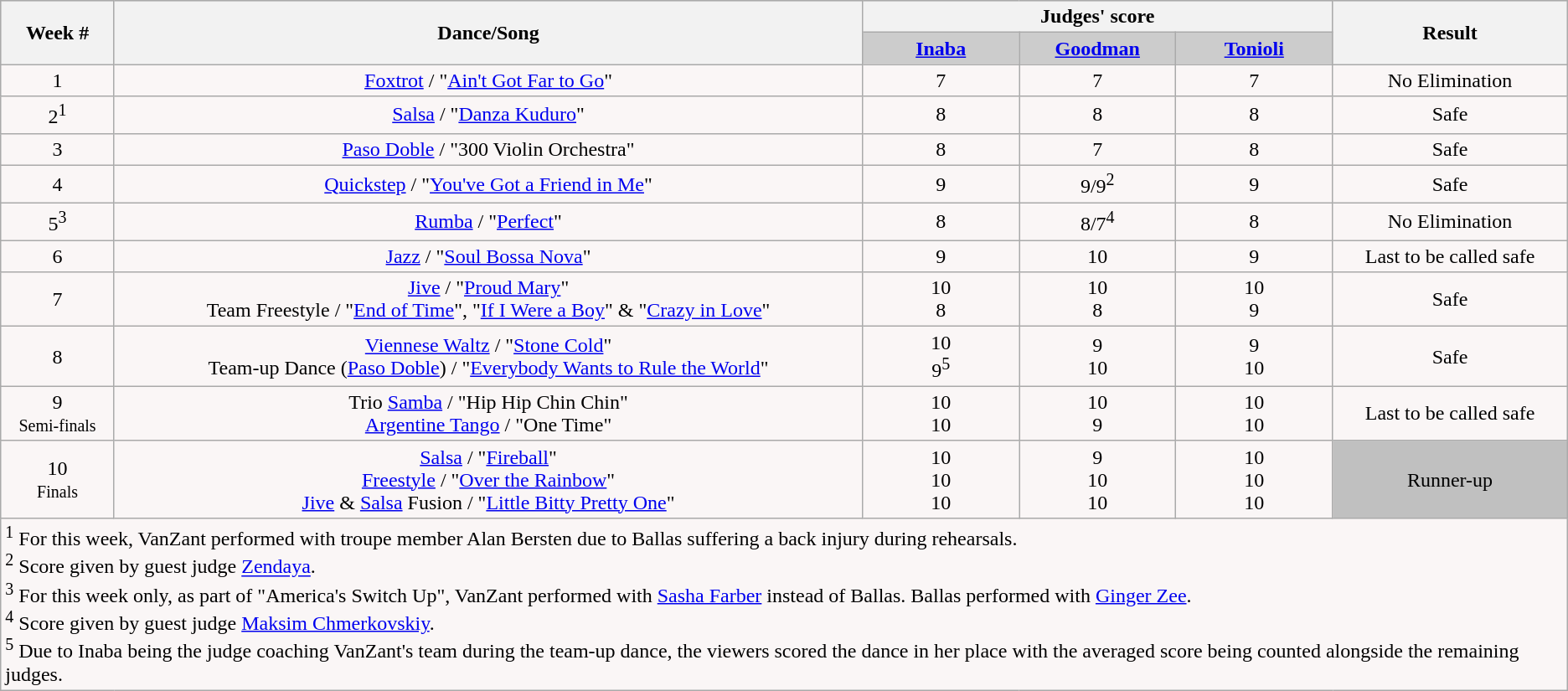<table class="wikitable collapsible collapsed">
<tr style="text-align: center; background:#ccc;">
<th rowspan="2">Week #</th>
<th rowspan="2">Dance/Song</th>
<th colspan="3">Judges' score</th>
<th rowspan="2">Result</th>
</tr>
<tr style="text-align: center; background:#ccc;">
<td style="width:10%; "><strong><a href='#'>Inaba</a></strong></td>
<td style="width:10%; "><strong><a href='#'>Goodman</a></strong></td>
<td style="width:10%; "><strong><a href='#'>Tonioli</a></strong></td>
</tr>
<tr style="text-align: center; background:#faf6f6;">
<td>1</td>
<td><a href='#'>Foxtrot</a> / "<a href='#'>Ain't Got Far to Go</a>"</td>
<td>7</td>
<td>7</td>
<td>7</td>
<td>No Elimination</td>
</tr>
<tr style="text-align: center; background:#faf6f6;">
<td>2<sup>1</sup></td>
<td><a href='#'>Salsa</a> / "<a href='#'>Danza Kuduro</a>"</td>
<td>8</td>
<td>8</td>
<td>8</td>
<td>Safe</td>
</tr>
<tr style="text-align: center; background:#faf6f6;">
<td>3</td>
<td><a href='#'>Paso Doble</a> / "300 Violin Orchestra"</td>
<td>8</td>
<td>7</td>
<td>8</td>
<td>Safe</td>
</tr>
<tr style="text-align: center; background:#faf6f6;">
<td>4</td>
<td><a href='#'>Quickstep</a> / "<a href='#'>You've Got a Friend in Me</a>"</td>
<td>9</td>
<td>9/9<sup>2</sup></td>
<td>9</td>
<td>Safe</td>
</tr>
<tr style="text-align: center; background:#faf6f6;">
<td>5<sup>3</sup></td>
<td><a href='#'>Rumba</a> / "<a href='#'>Perfect</a>"</td>
<td>8</td>
<td>8/7<sup>4</sup></td>
<td>8</td>
<td>No Elimination</td>
</tr>
<tr style="text-align: center; background:#faf6f6;">
<td>6</td>
<td><a href='#'>Jazz</a> / "<a href='#'>Soul Bossa Nova</a>"</td>
<td>9</td>
<td>10</td>
<td>9</td>
<td>Last to be called safe</td>
</tr>
<tr style="text-align: center; background:#faf6f6;">
<td>7</td>
<td><a href='#'>Jive</a> / "<a href='#'>Proud Mary</a>" <br> Team Freestyle / "<a href='#'>End of Time</a>", "<a href='#'>If I Were a Boy</a>" & "<a href='#'>Crazy in Love</a>"</td>
<td>10<br>8</td>
<td>10<br>8</td>
<td>10<br>9</td>
<td>Safe</td>
</tr>
<tr style="text-align: center; background:#faf6f6;">
<td>8</td>
<td><a href='#'>Viennese Waltz</a> / "<a href='#'>Stone Cold</a>" <br> Team-up Dance (<a href='#'>Paso Doble</a>) / "<a href='#'>Everybody Wants to Rule the World</a>"</td>
<td>10<br>9<sup>5</sup></td>
<td>9<br>10</td>
<td>9<br>10</td>
<td>Safe</td>
</tr>
<tr style="text-align: center; background:#faf6f6;">
<td>9<br><small>Semi-finals</small></td>
<td>Trio <a href='#'>Samba</a> / "Hip Hip Chin Chin" <br> <a href='#'>Argentine Tango</a> / "One Time"</td>
<td>10<br>10</td>
<td>10<br>9</td>
<td>10<br>10</td>
<td>Last to be called safe</td>
</tr>
<tr style="text-align: center; background:#faf6f6;">
<td>10<br><small>Finals</small></td>
<td><a href='#'>Salsa</a> / "<a href='#'>Fireball</a>" <br> <a href='#'>Freestyle</a> / "<a href='#'>Over the Rainbow</a>" <br> <a href='#'>Jive</a> & <a href='#'>Salsa</a> Fusion / "<a href='#'>Little Bitty Pretty One</a>"</td>
<td>10<br>10<br>10</td>
<td>9<br>10<br>10</td>
<td>10<br>10<br>10</td>
<td style="background:silver;">Runner-up</td>
</tr>
<tr>
<td colspan="6" style="background:#faf6f6; text-align:left;"><sup>1</sup> For this week, VanZant performed with troupe member Alan Bersten due to Ballas suffering a back injury during rehearsals.<br><sup>2</sup> Score given by guest judge <a href='#'>Zendaya</a>.<br><sup>3</sup> For this week only, as part of "America's Switch Up", VanZant performed with <a href='#'>Sasha Farber</a> instead of Ballas. Ballas performed with <a href='#'>Ginger Zee</a>.<br><sup>4</sup> Score given by guest judge <a href='#'>Maksim Chmerkovskiy</a>.<br><sup>5</sup> Due to Inaba being the judge coaching VanZant's team during the team-up dance, the viewers scored the dance in her place with the averaged score being counted alongside the remaining judges.</td>
</tr>
</table>
